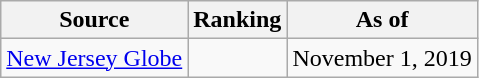<table class="wikitable" style="text-align:center">
<tr>
<th>Source</th>
<th>Ranking</th>
<th>As of</th>
</tr>
<tr>
<td align=left><a href='#'>New Jersey Globe</a></td>
<td></td>
<td>November 1, 2019</td>
</tr>
</table>
